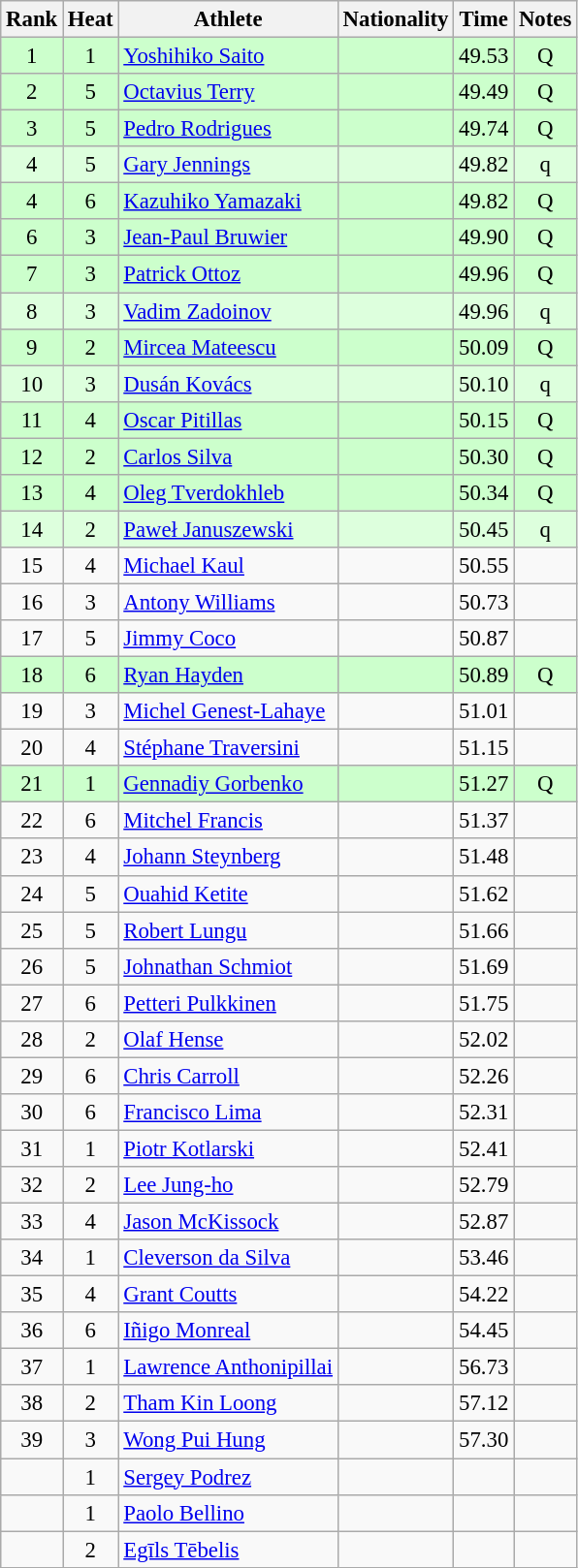<table class="wikitable sortable" style="text-align:center;font-size:95%">
<tr>
<th>Rank</th>
<th>Heat</th>
<th>Athlete</th>
<th>Nationality</th>
<th>Time</th>
<th>Notes</th>
</tr>
<tr bgcolor=ccffcc>
<td>1</td>
<td>1</td>
<td align="left"><a href='#'>Yoshihiko Saito</a></td>
<td align=left></td>
<td>49.53</td>
<td>Q</td>
</tr>
<tr bgcolor=ccffcc>
<td>2</td>
<td>5</td>
<td align="left"><a href='#'>Octavius Terry</a></td>
<td align=left></td>
<td>49.49</td>
<td>Q</td>
</tr>
<tr bgcolor=ccffcc>
<td>3</td>
<td>5</td>
<td align="left"><a href='#'>Pedro Rodrigues</a></td>
<td align=left></td>
<td>49.74</td>
<td>Q</td>
</tr>
<tr bgcolor=ddffdd>
<td>4</td>
<td>5</td>
<td align="left"><a href='#'>Gary Jennings</a></td>
<td align=left></td>
<td>49.82</td>
<td>q</td>
</tr>
<tr bgcolor=ccffcc>
<td>4</td>
<td>6</td>
<td align="left"><a href='#'>Kazuhiko Yamazaki</a></td>
<td align=left></td>
<td>49.82</td>
<td>Q</td>
</tr>
<tr bgcolor=ccffcc>
<td>6</td>
<td>3</td>
<td align="left"><a href='#'>Jean-Paul Bruwier</a></td>
<td align=left></td>
<td>49.90</td>
<td>Q</td>
</tr>
<tr bgcolor=ccffcc>
<td>7</td>
<td>3</td>
<td align="left"><a href='#'>Patrick Ottoz</a></td>
<td align=left></td>
<td>49.96</td>
<td>Q</td>
</tr>
<tr bgcolor=ddffdd>
<td>8</td>
<td>3</td>
<td align="left"><a href='#'>Vadim Zadoinov</a></td>
<td align=left></td>
<td>49.96</td>
<td>q</td>
</tr>
<tr bgcolor=ccffcc>
<td>9</td>
<td>2</td>
<td align="left"><a href='#'>Mircea Mateescu</a></td>
<td align=left></td>
<td>50.09</td>
<td>Q</td>
</tr>
<tr bgcolor=ddffdd>
<td>10</td>
<td>3</td>
<td align="left"><a href='#'>Dusán Kovács</a></td>
<td align=left></td>
<td>50.10</td>
<td>q</td>
</tr>
<tr bgcolor=ccffcc>
<td>11</td>
<td>4</td>
<td align="left"><a href='#'>Oscar Pitillas</a></td>
<td align=left></td>
<td>50.15</td>
<td>Q</td>
</tr>
<tr bgcolor=ccffcc>
<td>12</td>
<td>2</td>
<td align="left"><a href='#'>Carlos Silva</a></td>
<td align=left></td>
<td>50.30</td>
<td>Q</td>
</tr>
<tr bgcolor=ccffcc>
<td>13</td>
<td>4</td>
<td align="left"><a href='#'>Oleg Tverdokhleb</a></td>
<td align=left></td>
<td>50.34</td>
<td>Q</td>
</tr>
<tr bgcolor=ddffdd>
<td>14</td>
<td>2</td>
<td align="left"><a href='#'>Paweł Januszewski</a></td>
<td align=left></td>
<td>50.45</td>
<td>q</td>
</tr>
<tr>
<td>15</td>
<td>4</td>
<td align="left"><a href='#'>Michael Kaul</a></td>
<td align=left></td>
<td>50.55</td>
<td></td>
</tr>
<tr>
<td>16</td>
<td>3</td>
<td align="left"><a href='#'>Antony Williams</a></td>
<td align=left></td>
<td>50.73</td>
<td></td>
</tr>
<tr>
<td>17</td>
<td>5</td>
<td align="left"><a href='#'>Jimmy Coco</a></td>
<td align=left></td>
<td>50.87</td>
<td></td>
</tr>
<tr bgcolor=ccffcc>
<td>18</td>
<td>6</td>
<td align="left"><a href='#'>Ryan Hayden</a></td>
<td align=left></td>
<td>50.89</td>
<td>Q</td>
</tr>
<tr>
<td>19</td>
<td>3</td>
<td align="left"><a href='#'>Michel Genest-Lahaye</a></td>
<td align=left></td>
<td>51.01</td>
<td></td>
</tr>
<tr>
<td>20</td>
<td>4</td>
<td align="left"><a href='#'>Stéphane Traversini</a></td>
<td align=left></td>
<td>51.15</td>
<td></td>
</tr>
<tr bgcolor=ccffcc>
<td>21</td>
<td>1</td>
<td align="left"><a href='#'>Gennadiy Gorbenko</a></td>
<td align=left></td>
<td>51.27</td>
<td>Q</td>
</tr>
<tr>
<td>22</td>
<td>6</td>
<td align="left"><a href='#'>Mitchel Francis</a></td>
<td align=left></td>
<td>51.37</td>
<td></td>
</tr>
<tr>
<td>23</td>
<td>4</td>
<td align="left"><a href='#'>Johann Steynberg</a></td>
<td align=left></td>
<td>51.48</td>
<td></td>
</tr>
<tr>
<td>24</td>
<td>5</td>
<td align="left"><a href='#'>Ouahid Ketite</a></td>
<td align=left></td>
<td>51.62</td>
<td></td>
</tr>
<tr>
<td>25</td>
<td>5</td>
<td align="left"><a href='#'>Robert Lungu</a></td>
<td align=left></td>
<td>51.66</td>
<td></td>
</tr>
<tr>
<td>26</td>
<td>5</td>
<td align="left"><a href='#'>Johnathan Schmiot</a></td>
<td align=left></td>
<td>51.69</td>
<td></td>
</tr>
<tr>
<td>27</td>
<td>6</td>
<td align="left"><a href='#'>Petteri Pulkkinen</a></td>
<td align=left></td>
<td>51.75</td>
<td></td>
</tr>
<tr>
<td>28</td>
<td>2</td>
<td align="left"><a href='#'>Olaf Hense</a></td>
<td align=left></td>
<td>52.02</td>
<td></td>
</tr>
<tr>
<td>29</td>
<td>6</td>
<td align="left"><a href='#'>Chris Carroll</a></td>
<td align=left></td>
<td>52.26</td>
<td></td>
</tr>
<tr>
<td>30</td>
<td>6</td>
<td align="left"><a href='#'>Francisco Lima</a></td>
<td align=left></td>
<td>52.31</td>
<td></td>
</tr>
<tr>
<td>31</td>
<td>1</td>
<td align="left"><a href='#'>Piotr Kotlarski</a></td>
<td align=left></td>
<td>52.41</td>
<td></td>
</tr>
<tr>
<td>32</td>
<td>2</td>
<td align="left"><a href='#'>Lee Jung-ho</a></td>
<td align=left></td>
<td>52.79</td>
<td></td>
</tr>
<tr>
<td>33</td>
<td>4</td>
<td align="left"><a href='#'>Jason McKissock</a></td>
<td align=left></td>
<td>52.87</td>
<td></td>
</tr>
<tr>
<td>34</td>
<td>1</td>
<td align="left"><a href='#'>Cleverson da Silva</a></td>
<td align=left></td>
<td>53.46</td>
<td></td>
</tr>
<tr>
<td>35</td>
<td>4</td>
<td align="left"><a href='#'>Grant Coutts</a></td>
<td align=left></td>
<td>54.22</td>
<td></td>
</tr>
<tr>
<td>36</td>
<td>6</td>
<td align="left"><a href='#'>Iñigo Monreal</a></td>
<td align=left></td>
<td>54.45</td>
<td></td>
</tr>
<tr>
<td>37</td>
<td>1</td>
<td align="left"><a href='#'>Lawrence Anthonipillai</a></td>
<td align=left></td>
<td>56.73</td>
<td></td>
</tr>
<tr>
<td>38</td>
<td>2</td>
<td align="left"><a href='#'>Tham Kin Loong</a></td>
<td align=left></td>
<td>57.12</td>
<td></td>
</tr>
<tr>
<td>39</td>
<td>3</td>
<td align="left"><a href='#'>Wong Pui Hung</a></td>
<td align=left></td>
<td>57.30</td>
<td></td>
</tr>
<tr>
<td></td>
<td>1</td>
<td align="left"><a href='#'>Sergey Podrez</a></td>
<td align=left></td>
<td></td>
<td></td>
</tr>
<tr>
<td></td>
<td>1</td>
<td align="left"><a href='#'>Paolo Bellino</a></td>
<td align=left></td>
<td></td>
<td></td>
</tr>
<tr>
<td></td>
<td>2</td>
<td align="left"><a href='#'>Egīls Tēbelis</a></td>
<td align=left></td>
<td></td>
<td></td>
</tr>
</table>
